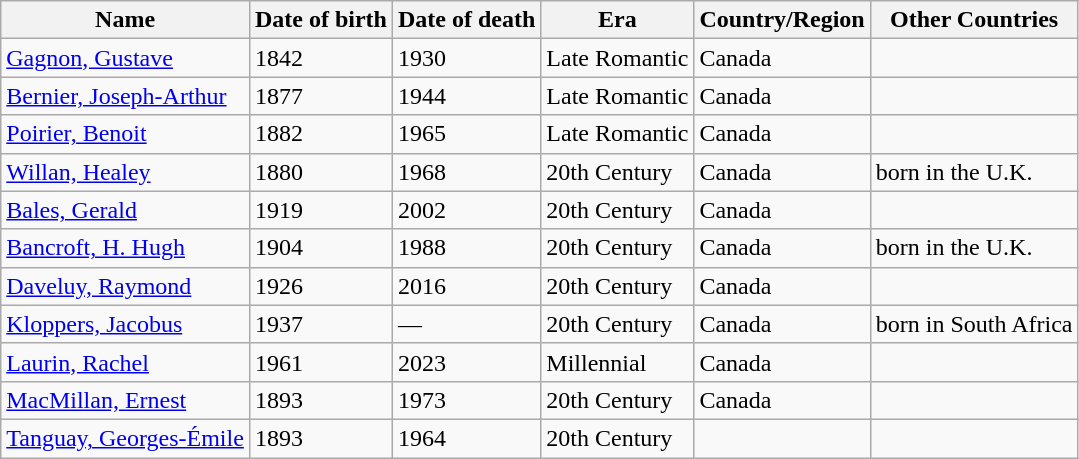<table class="wikitable sortable">
<tr>
<th>Name</th>
<th>Date of birth</th>
<th>Date of death</th>
<th>Era</th>
<th>Country/Region</th>
<th>Other Countries</th>
</tr>
<tr>
<td><a href='#'>Gagnon, Gustave</a></td>
<td>1842</td>
<td>1930</td>
<td>Late Romantic</td>
<td>Canada</td>
<td></td>
</tr>
<tr>
<td><a href='#'>Bernier, Joseph-Arthur</a></td>
<td>1877</td>
<td>1944</td>
<td>Late Romantic</td>
<td>Canada</td>
<td></td>
</tr>
<tr>
<td><a href='#'>Poirier, Benoit</a></td>
<td>1882</td>
<td>1965</td>
<td>Late Romantic</td>
<td>Canada</td>
<td></td>
</tr>
<tr>
<td><a href='#'>Willan, Healey</a></td>
<td>1880</td>
<td>1968</td>
<td>20th Century</td>
<td>Canada</td>
<td>born in the U.K.</td>
</tr>
<tr>
<td><a href='#'>Bales, Gerald</a></td>
<td>1919</td>
<td>2002</td>
<td>20th Century</td>
<td>Canada</td>
<td></td>
</tr>
<tr>
<td><a href='#'>Bancroft, H. Hugh</a></td>
<td>1904</td>
<td>1988</td>
<td>20th Century</td>
<td>Canada</td>
<td>born in the U.K.</td>
</tr>
<tr>
<td><a href='#'>Daveluy, Raymond</a></td>
<td>1926</td>
<td>2016</td>
<td>20th Century</td>
<td>Canada</td>
<td></td>
</tr>
<tr>
<td><a href='#'>Kloppers, Jacobus</a></td>
<td>1937</td>
<td>—</td>
<td>20th Century</td>
<td>Canada</td>
<td>born in South Africa</td>
</tr>
<tr>
<td><a href='#'>Laurin, Rachel</a></td>
<td>1961</td>
<td>2023</td>
<td>Millennial</td>
<td>Canada</td>
<td></td>
</tr>
<tr>
<td><a href='#'>MacMillan, Ernest</a></td>
<td>1893</td>
<td>1973</td>
<td>20th Century</td>
<td>Canada</td>
<td></td>
</tr>
<tr>
<td><a href='#'>Tanguay, Georges-Émile</a></td>
<td>1893</td>
<td>1964</td>
<td>20th Century</td>
<td Canada></td>
</tr>
</table>
